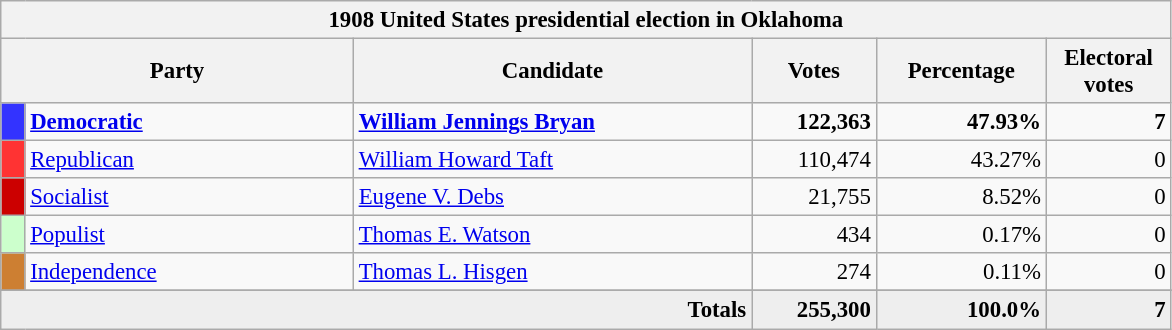<table class="wikitable" style="font-size: 95%;">
<tr>
<th colspan="6">1908 United States presidential election in Oklahoma</th>
</tr>
<tr>
<th colspan="2" style="width: 15em">Party</th>
<th style="width: 17em">Candidate</th>
<th style="width: 5em">Votes</th>
<th style="width: 7em">Percentage</th>
<th style="width: 5em">Electoral votes</th>
</tr>
<tr>
<th style="background-color:#3333FF; width: 3px"></th>
<td style="width: 130px"><strong><a href='#'>Democratic</a></strong></td>
<td><strong><a href='#'>William Jennings Bryan</a></strong></td>
<td align="right"><strong>122,363</strong></td>
<td align="right"><strong>47.93%</strong></td>
<td align="right"><strong>7</strong></td>
</tr>
<tr>
<th style="background-color:#FF3333; width: 3px"></th>
<td style="width: 130px"><a href='#'>Republican</a></td>
<td><a href='#'>William Howard Taft</a></td>
<td align="right">110,474</td>
<td align="right">43.27%</td>
<td align="right">0</td>
</tr>
<tr>
<th style="background-color:#CC0000; width: 3px"></th>
<td style="width: 130px"><a href='#'>Socialist</a></td>
<td><a href='#'>Eugene V. Debs</a></td>
<td align="right">21,755</td>
<td align="right">8.52%</td>
<td align="right">0</td>
</tr>
<tr>
<th style="background-color:#CCFFCC; width: 3px"></th>
<td style="width: 130px"><a href='#'>Populist</a></td>
<td><a href='#'>Thomas E. Watson</a></td>
<td align="right">434</td>
<td align="right">0.17%</td>
<td align="right">0</td>
</tr>
<tr>
<th style="background-color:#CD7F32; width: 3px"></th>
<td style="width: 130px"><a href='#'>Independence</a></td>
<td><a href='#'>Thomas L. Hisgen</a></td>
<td align="right">274</td>
<td align="right">0.11%</td>
<td align="right">0</td>
</tr>
<tr>
</tr>
<tr bgcolor="#EEEEEE">
<td colspan="3" align="right"><strong>Totals</strong></td>
<td align="right"><strong>255,300</strong></td>
<td align="right"><strong>100.0%</strong></td>
<td align="right"><strong>7</strong></td>
</tr>
</table>
